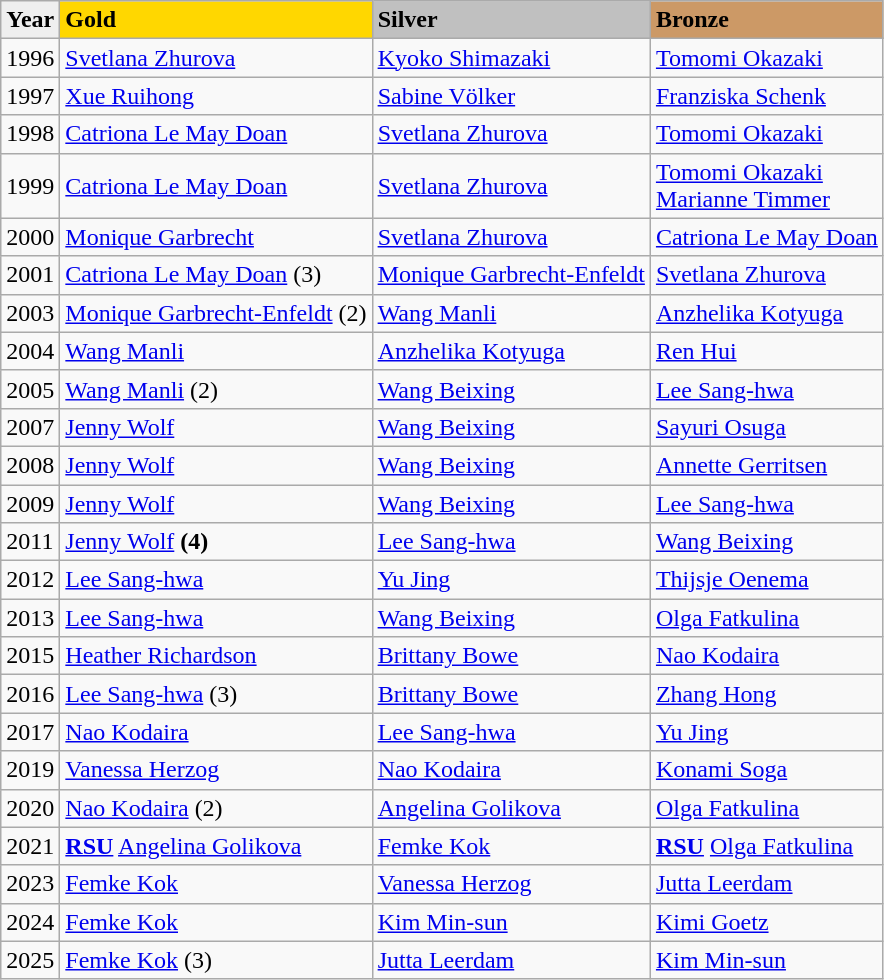<table class="wikitable">
<tr align="left" bgcolor="#efefef">
<td><strong>Year</strong></td>
<td bgcolor=gold><strong>Gold</strong></td>
<td bgcolor=silver><strong>Silver</strong></td>
<td bgcolor=cc9966><strong>Bronze</strong></td>
</tr>
<tr>
<td>1996</td>
<td> <a href='#'>Svetlana Zhurova</a></td>
<td> <a href='#'>Kyoko Shimazaki</a></td>
<td> <a href='#'>Tomomi Okazaki</a></td>
</tr>
<tr>
<td>1997</td>
<td> <a href='#'>Xue Ruihong</a></td>
<td> <a href='#'>Sabine Völker</a></td>
<td> <a href='#'>Franziska Schenk</a></td>
</tr>
<tr>
<td>1998</td>
<td> <a href='#'>Catriona Le May Doan</a></td>
<td> <a href='#'>Svetlana Zhurova</a></td>
<td> <a href='#'>Tomomi Okazaki</a></td>
</tr>
<tr>
<td>1999</td>
<td> <a href='#'>Catriona Le May Doan</a></td>
<td> <a href='#'>Svetlana Zhurova</a></td>
<td> <a href='#'>Tomomi Okazaki</a> <br>  <a href='#'>Marianne Timmer</a></td>
</tr>
<tr>
<td>2000</td>
<td> <a href='#'>Monique Garbrecht</a></td>
<td> <a href='#'>Svetlana Zhurova</a></td>
<td> <a href='#'>Catriona Le May Doan</a></td>
</tr>
<tr>
<td>2001</td>
<td> <a href='#'>Catriona Le May Doan</a> (3)</td>
<td> <a href='#'>Monique Garbrecht-Enfeldt</a></td>
<td> <a href='#'>Svetlana Zhurova</a></td>
</tr>
<tr>
<td>2003</td>
<td> <a href='#'>Monique Garbrecht-Enfeldt</a> (2)</td>
<td> <a href='#'>Wang Manli</a></td>
<td> <a href='#'>Anzhelika Kotyuga</a></td>
</tr>
<tr>
<td>2004</td>
<td> <a href='#'>Wang Manli</a></td>
<td> <a href='#'>Anzhelika Kotyuga</a></td>
<td> <a href='#'>Ren Hui</a></td>
</tr>
<tr>
<td>2005</td>
<td> <a href='#'>Wang Manli</a> (2)</td>
<td> <a href='#'>Wang Beixing</a></td>
<td> <a href='#'>Lee Sang-hwa</a></td>
</tr>
<tr>
<td>2007</td>
<td> <a href='#'>Jenny Wolf</a></td>
<td> <a href='#'>Wang Beixing</a></td>
<td> <a href='#'>Sayuri Osuga</a></td>
</tr>
<tr>
<td>2008</td>
<td> <a href='#'>Jenny Wolf</a></td>
<td> <a href='#'>Wang Beixing</a></td>
<td> <a href='#'>Annette Gerritsen</a></td>
</tr>
<tr>
<td>2009</td>
<td> <a href='#'>Jenny Wolf</a></td>
<td> <a href='#'>Wang Beixing</a></td>
<td> <a href='#'>Lee Sang-hwa</a></td>
</tr>
<tr>
<td>2011</td>
<td> <a href='#'>Jenny Wolf</a> <strong>(4)</strong></td>
<td> <a href='#'>Lee Sang-hwa</a></td>
<td> <a href='#'>Wang Beixing</a></td>
</tr>
<tr>
<td>2012</td>
<td> <a href='#'>Lee Sang-hwa</a></td>
<td> <a href='#'>Yu Jing</a></td>
<td> <a href='#'>Thijsje Oenema</a></td>
</tr>
<tr>
<td>2013</td>
<td> <a href='#'>Lee Sang-hwa</a></td>
<td> <a href='#'>Wang Beixing</a></td>
<td> <a href='#'>Olga Fatkulina</a></td>
</tr>
<tr>
<td>2015</td>
<td> <a href='#'>Heather Richardson</a></td>
<td> <a href='#'>Brittany Bowe</a></td>
<td> <a href='#'>Nao Kodaira</a></td>
</tr>
<tr>
<td>2016</td>
<td> <a href='#'>Lee Sang-hwa</a> (3)</td>
<td> <a href='#'>Brittany Bowe</a></td>
<td> <a href='#'>Zhang Hong</a></td>
</tr>
<tr>
<td>2017</td>
<td> <a href='#'>Nao Kodaira</a></td>
<td> <a href='#'>Lee Sang-hwa</a></td>
<td> <a href='#'>Yu Jing</a></td>
</tr>
<tr>
<td>2019</td>
<td> <a href='#'>Vanessa Herzog</a></td>
<td> <a href='#'>Nao Kodaira</a></td>
<td> <a href='#'>Konami Soga</a></td>
</tr>
<tr>
<td>2020</td>
<td> <a href='#'>Nao Kodaira</a> (2)</td>
<td> <a href='#'>Angelina Golikova</a></td>
<td> <a href='#'>Olga Fatkulina</a></td>
</tr>
<tr>
<td>2021</td>
<td><strong><a href='#'>RSU</a></strong> <a href='#'>Angelina Golikova</a></td>
<td> <a href='#'>Femke Kok</a></td>
<td><strong><a href='#'>RSU</a></strong> <a href='#'>Olga Fatkulina</a></td>
</tr>
<tr>
<td>2023</td>
<td> <a href='#'>Femke Kok</a></td>
<td> <a href='#'>Vanessa Herzog</a></td>
<td> <a href='#'>Jutta Leerdam</a></td>
</tr>
<tr>
<td>2024</td>
<td> <a href='#'>Femke Kok</a></td>
<td> <a href='#'>Kim Min-sun</a></td>
<td> <a href='#'>Kimi Goetz</a></td>
</tr>
<tr>
<td>2025</td>
<td> <a href='#'>Femke Kok</a> (3)</td>
<td> <a href='#'>Jutta Leerdam</a></td>
<td> <a href='#'>Kim Min-sun</a></td>
</tr>
</table>
